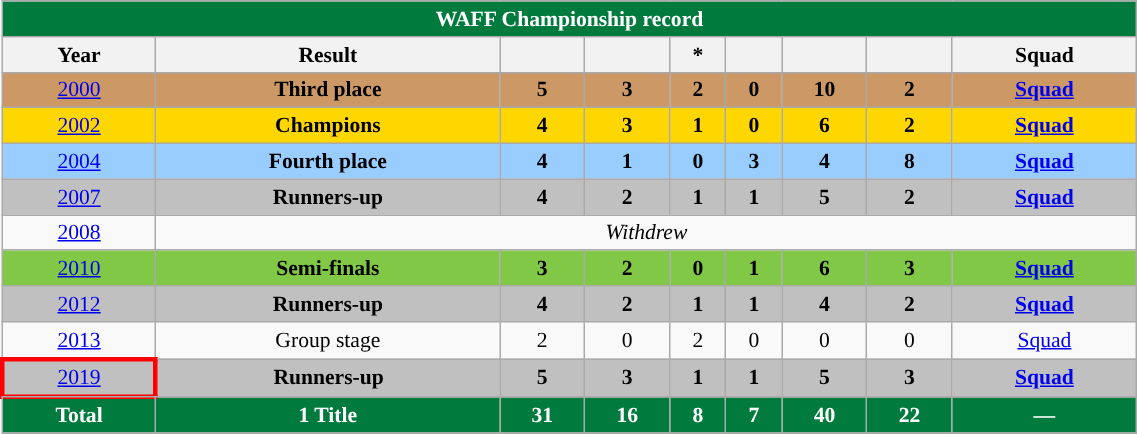<table class="wikitable collapsed" style="font-size:90%; text-align:center;" width="60%">
<tr>
<th colspan=9 style="background: #007A3D; color: #FFFFFF;">WAFF Championship record</th>
</tr>
<tr>
<th>Year</th>
<th>Result</th>
<th></th>
<th></th>
<th>*</th>
<th></th>
<th></th>
<th></th>
<th>Squad</th>
</tr>
<tr bgcolor="#cc9966">
<td> <a href='#'>2000</a></td>
<td><strong>Third place</strong></td>
<td><strong>5</strong></td>
<td><strong>3</strong></td>
<td><strong>2</strong></td>
<td><strong>0</strong></td>
<td><strong>10</strong></td>
<td><strong>2</strong></td>
<td><strong><a href='#'>Squad</a></strong></td>
</tr>
<tr bgcolor=gold>
<td> <a href='#'>2002</a></td>
<td><strong>Champions</strong></td>
<td><strong>4</strong></td>
<td><strong>3</strong></td>
<td><strong>1</strong></td>
<td><strong>0</strong></td>
<td><strong>6</strong></td>
<td><strong>2</strong></td>
<td><strong><a href='#'>Squad</a></strong></td>
</tr>
<tr style="background:#9acdff;">
<td> <a href='#'>2004</a></td>
<td><strong>Fourth place</strong></td>
<td><strong>4</strong></td>
<td><strong>1</strong></td>
<td><strong>0</strong></td>
<td><strong>3</strong></td>
<td><strong>4</strong></td>
<td><strong>8</strong></td>
<td><strong><a href='#'>Squad</a></strong></td>
</tr>
<tr bgcolor=silver>
<td> <a href='#'>2007</a></td>
<td><strong>Runners-up</strong></td>
<td><strong>4</strong></td>
<td><strong>2</strong></td>
<td><strong>1</strong></td>
<td><strong>1</strong></td>
<td><strong>5</strong></td>
<td><strong>2</strong></td>
<td><strong><a href='#'>Squad</a></strong></td>
</tr>
<tr>
<td> <a href='#'>2008</a></td>
<td colspan="8"><em>Withdrew</em></td>
</tr>
<tr bgcolor="#81c846">
<td> <a href='#'>2010</a></td>
<td><strong>Semi-finals</strong></td>
<td><strong>3</strong></td>
<td><strong>2</strong></td>
<td><strong>0</strong></td>
<td><strong>1</strong></td>
<td><strong>6</strong></td>
<td><strong>3</strong></td>
<td><strong><a href='#'>Squad</a></strong></td>
</tr>
<tr bgcolor=silver>
<td> <a href='#'>2012</a></td>
<td><strong>Runners-up</strong></td>
<td><strong>4</strong></td>
<td><strong>2</strong></td>
<td><strong>1</strong></td>
<td><strong>1</strong></td>
<td><strong>4</strong></td>
<td><strong>2</strong></td>
<td><strong><a href='#'>Squad</a></strong></td>
</tr>
<tr>
<td> <a href='#'>2013</a></td>
<td>Group stage</td>
<td>2</td>
<td>0</td>
<td>2</td>
<td>0</td>
<td>0</td>
<td>0</td>
<td><a href='#'>Squad</a></td>
</tr>
<tr bgcolor=silver>
<td style="border: 3px solid red"> <a href='#'>2019</a></td>
<td><strong>Runners-up</strong></td>
<td><strong>5</strong></td>
<td><strong>3</strong></td>
<td><strong>1</strong></td>
<td><strong>1</strong></td>
<td><strong>5</strong></td>
<td><strong>3</strong></td>
<td><strong><a href='#'>Squad</a></strong></td>
</tr>
<tr>
</tr>
<tr>
<th style="background: #007A3D; color: #FFFFFF;">Total</th>
<th style="background: #007A3D; color: #FFFFFF;">1 Title</th>
<th style="background: #007A3D; color: #FFFFFF;">31</th>
<th style="background: #007A3D; color: #FFFFFF;">16</th>
<th style="background: #007A3D; color: #FFFFFF;">8</th>
<th style="background: #007A3D; color: #FFFFFF;">7</th>
<th style="background: #007A3D; color: #FFFFFF;">40</th>
<th style="background: #007A3D; color: #FFFFFF;">22</th>
<th style="background: #007A3D; color: #FFFFFF;">—</th>
</tr>
</table>
